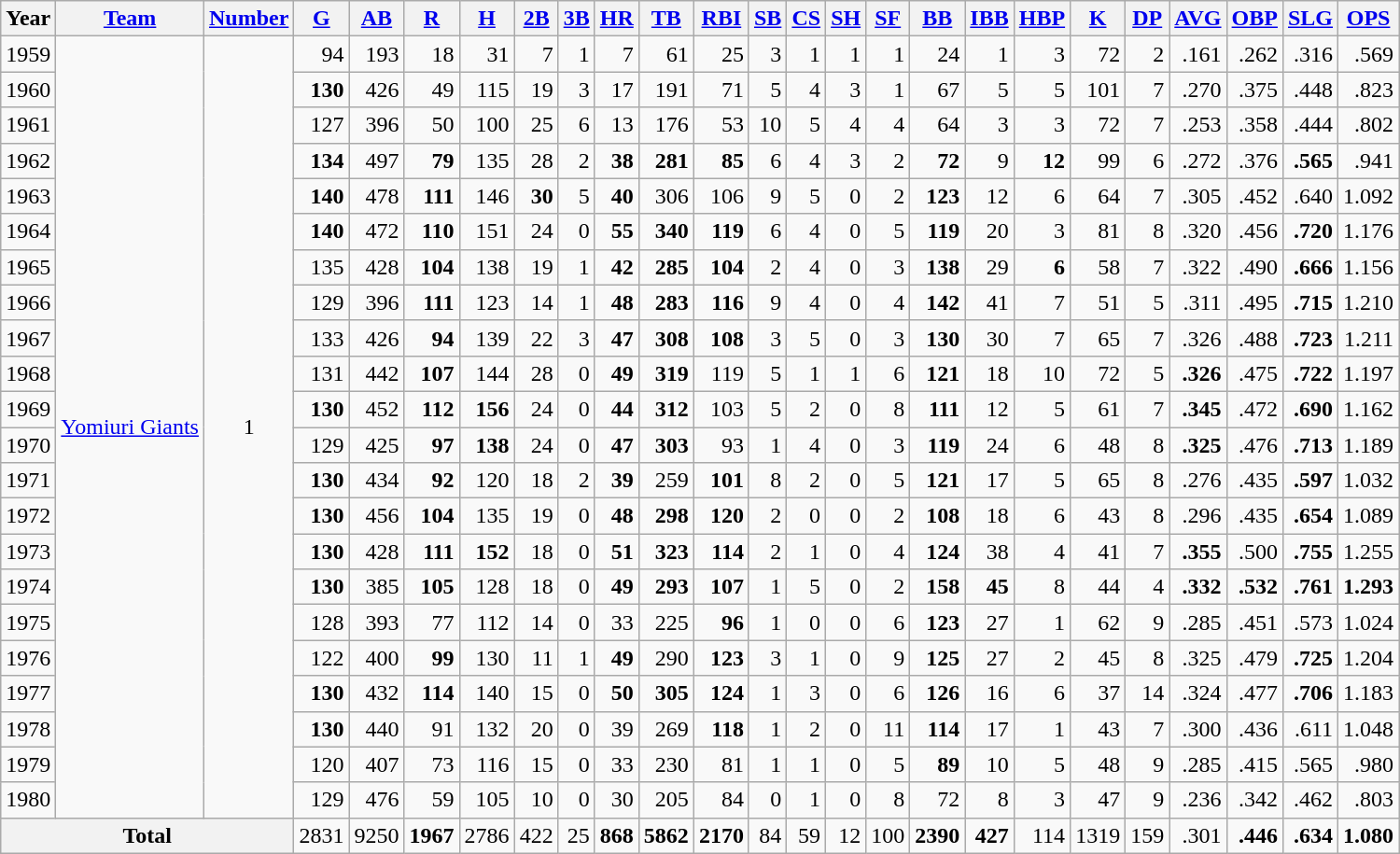<table class="wikitable" style="text-align:right;">
<tr>
<th>Year</th>
<th><a href='#'>Team</a></th>
<th><a href='#'>Number</a></th>
<th><a href='#'>G</a></th>
<th><a href='#'>AB</a></th>
<th><a href='#'>R</a></th>
<th><a href='#'>H</a></th>
<th><a href='#'>2B</a></th>
<th><a href='#'>3B</a></th>
<th><a href='#'>HR</a></th>
<th><a href='#'>TB</a></th>
<th><a href='#'>RBI</a></th>
<th><a href='#'>SB</a></th>
<th><a href='#'>CS</a></th>
<th><a href='#'>SH</a></th>
<th><a href='#'>SF</a></th>
<th><a href='#'>BB</a></th>
<th><a href='#'>IBB</a></th>
<th><a href='#'>HBP</a></th>
<th><a href='#'>K</a></th>
<th><a href='#'>DP</a></th>
<th><a href='#'>AVG</a></th>
<th><a href='#'>OBP</a></th>
<th><a href='#'>SLG</a></th>
<th><a href='#'>OPS</a></th>
</tr>
<tr>
<td>1959</td>
<td rowspan="22" style="text-align:center;"><a href='#'>Yomiuri Giants</a></td>
<td rowspan="22" style="text-align:center;">1</td>
<td>94</td>
<td>193</td>
<td>18</td>
<td>31</td>
<td>7</td>
<td>1</td>
<td>7</td>
<td>61</td>
<td>25</td>
<td>3</td>
<td>1</td>
<td>1</td>
<td>1</td>
<td>24</td>
<td>1</td>
<td>3</td>
<td>72</td>
<td>2</td>
<td>.161</td>
<td>.262</td>
<td>.316</td>
<td>.569</td>
</tr>
<tr>
<td>1960</td>
<td><strong>130</strong></td>
<td>426</td>
<td>49</td>
<td>115</td>
<td>19</td>
<td>3</td>
<td>17</td>
<td>191</td>
<td>71</td>
<td>5</td>
<td>4</td>
<td>3</td>
<td>1</td>
<td>67</td>
<td>5</td>
<td>5</td>
<td>101</td>
<td>7</td>
<td>.270</td>
<td>.375</td>
<td>.448</td>
<td>.823</td>
</tr>
<tr>
<td>1961</td>
<td>127</td>
<td>396</td>
<td>50</td>
<td>100</td>
<td>25</td>
<td>6</td>
<td>13</td>
<td>176</td>
<td>53</td>
<td>10</td>
<td>5</td>
<td>4</td>
<td>4</td>
<td>64</td>
<td>3</td>
<td>3</td>
<td>72</td>
<td>7</td>
<td>.253</td>
<td>.358</td>
<td>.444</td>
<td>.802</td>
</tr>
<tr>
<td>1962</td>
<td><strong>134</strong></td>
<td>497</td>
<td><strong>79</strong></td>
<td>135</td>
<td>28</td>
<td>2</td>
<td><strong>38</strong></td>
<td><strong>281</strong></td>
<td><strong>85</strong></td>
<td>6</td>
<td>4</td>
<td>3</td>
<td>2</td>
<td><strong>72</strong></td>
<td>9</td>
<td><strong>12</strong></td>
<td>99</td>
<td>6</td>
<td>.272</td>
<td>.376</td>
<td><strong>.565</strong></td>
<td>.941</td>
</tr>
<tr>
<td>1963</td>
<td><strong>140</strong></td>
<td>478</td>
<td><strong>111</strong></td>
<td>146</td>
<td><strong>30</strong></td>
<td>5</td>
<td><strong>40</strong></td>
<td>306</td>
<td>106</td>
<td>9</td>
<td>5</td>
<td>0</td>
<td>2</td>
<td><strong>123</strong></td>
<td>12</td>
<td>6</td>
<td>64</td>
<td>7</td>
<td>.305</td>
<td>.452</td>
<td>.640</td>
<td>1.092</td>
</tr>
<tr>
<td>1964</td>
<td><strong>140</strong></td>
<td>472</td>
<td><strong>110</strong></td>
<td>151</td>
<td>24</td>
<td>0</td>
<td><strong>55</strong></td>
<td><strong>340</strong></td>
<td><strong>119</strong></td>
<td>6</td>
<td>4</td>
<td>0</td>
<td>5</td>
<td><strong>119</strong></td>
<td>20</td>
<td>3</td>
<td>81</td>
<td>8</td>
<td>.320</td>
<td>.456</td>
<td><strong>.720</strong></td>
<td>1.176</td>
</tr>
<tr>
<td>1965</td>
<td>135</td>
<td>428</td>
<td><strong>104</strong></td>
<td>138</td>
<td>19</td>
<td>1</td>
<td><strong>42</strong></td>
<td><strong>285</strong></td>
<td><strong>104</strong></td>
<td>2</td>
<td>4</td>
<td>0</td>
<td>3</td>
<td><strong>138</strong></td>
<td>29</td>
<td><strong>6</strong></td>
<td>58</td>
<td>7</td>
<td>.322</td>
<td>.490</td>
<td><strong>.666</strong></td>
<td>1.156</td>
</tr>
<tr>
<td>1966</td>
<td>129</td>
<td>396</td>
<td><strong>111</strong></td>
<td>123</td>
<td>14</td>
<td>1</td>
<td><strong>48</strong></td>
<td><strong>283</strong></td>
<td><strong>116</strong></td>
<td>9</td>
<td>4</td>
<td>0</td>
<td>4</td>
<td><strong>142</strong></td>
<td>41</td>
<td>7</td>
<td>51</td>
<td>5</td>
<td>.311</td>
<td>.495</td>
<td><strong>.715</strong></td>
<td>1.210</td>
</tr>
<tr>
<td>1967</td>
<td>133</td>
<td>426</td>
<td><strong>94</strong></td>
<td>139</td>
<td>22</td>
<td>3</td>
<td><strong>47</strong></td>
<td><strong>308</strong></td>
<td><strong>108</strong></td>
<td>3</td>
<td>5</td>
<td>0</td>
<td>3</td>
<td><strong>130</strong></td>
<td>30</td>
<td>7</td>
<td>65</td>
<td>7</td>
<td>.326</td>
<td>.488</td>
<td><strong>.723</strong></td>
<td>1.211</td>
</tr>
<tr>
<td>1968</td>
<td>131</td>
<td>442</td>
<td><strong>107</strong></td>
<td>144</td>
<td>28</td>
<td>0</td>
<td><strong>49</strong></td>
<td><strong>319</strong></td>
<td>119</td>
<td>5</td>
<td>1</td>
<td>1</td>
<td>6</td>
<td><strong>121</strong></td>
<td>18</td>
<td>10</td>
<td>72</td>
<td>5</td>
<td><strong>.326</strong></td>
<td>.475</td>
<td><strong>.722</strong></td>
<td>1.197</td>
</tr>
<tr>
<td>1969</td>
<td><strong>130</strong></td>
<td>452</td>
<td><strong>112</strong></td>
<td><strong>156</strong></td>
<td>24</td>
<td>0</td>
<td><strong>44</strong></td>
<td><strong>312</strong></td>
<td>103</td>
<td>5</td>
<td>2</td>
<td>0</td>
<td>8</td>
<td><strong>111</strong></td>
<td>12</td>
<td>5</td>
<td>61</td>
<td>7</td>
<td><strong>.345</strong></td>
<td>.472</td>
<td><strong>.690</strong></td>
<td>1.162</td>
</tr>
<tr>
<td>1970</td>
<td>129</td>
<td>425</td>
<td><strong>97</strong></td>
<td><strong>138</strong></td>
<td>24</td>
<td>0</td>
<td><strong>47</strong></td>
<td><strong>303</strong></td>
<td>93</td>
<td>1</td>
<td>4</td>
<td>0</td>
<td>3</td>
<td><strong>119</strong></td>
<td>24</td>
<td>6</td>
<td>48</td>
<td>8</td>
<td><strong>.325</strong></td>
<td>.476</td>
<td><strong>.713</strong></td>
<td>1.189</td>
</tr>
<tr>
<td>1971</td>
<td><strong>130</strong></td>
<td>434</td>
<td><strong>92</strong></td>
<td>120</td>
<td>18</td>
<td>2</td>
<td><strong>39</strong></td>
<td>259</td>
<td><strong>101</strong></td>
<td>8</td>
<td>2</td>
<td>0</td>
<td>5</td>
<td><strong>121</strong></td>
<td>17</td>
<td>5</td>
<td>65</td>
<td>8</td>
<td>.276</td>
<td>.435</td>
<td><strong>.597</strong></td>
<td>1.032</td>
</tr>
<tr>
<td>1972</td>
<td><strong>130</strong></td>
<td>456</td>
<td><strong>104</strong></td>
<td>135</td>
<td>19</td>
<td>0</td>
<td><strong>48</strong></td>
<td><strong>298</strong></td>
<td><strong>120</strong></td>
<td>2</td>
<td>0</td>
<td>0</td>
<td>2</td>
<td><strong>108</strong></td>
<td>18</td>
<td>6</td>
<td>43</td>
<td>8</td>
<td>.296</td>
<td>.435</td>
<td><strong>.654</strong></td>
<td>1.089</td>
</tr>
<tr>
<td>1973</td>
<td><strong>130</strong></td>
<td>428</td>
<td><strong>111</strong></td>
<td><strong>152</strong></td>
<td>18</td>
<td>0</td>
<td><strong>51</strong></td>
<td><strong>323</strong></td>
<td><strong>114</strong></td>
<td>2</td>
<td>1</td>
<td>0</td>
<td>4</td>
<td><strong>124</strong></td>
<td>38</td>
<td>4</td>
<td>41</td>
<td>7</td>
<td><strong>.355</strong></td>
<td>.500</td>
<td><strong>.755</strong></td>
<td>1.255</td>
</tr>
<tr>
<td>1974</td>
<td><strong>130</strong></td>
<td>385</td>
<td><strong>105</strong></td>
<td>128</td>
<td>18</td>
<td>0</td>
<td><strong>49</strong></td>
<td><strong>293</strong></td>
<td><strong>107</strong></td>
<td>1</td>
<td>5</td>
<td>0</td>
<td>2</td>
<td><span><strong>158</strong></span></td>
<td><span><strong>45</strong></span></td>
<td>8</td>
<td>44</td>
<td>4</td>
<td><strong>.332</strong></td>
<td><span><strong>.532</strong></span></td>
<td><strong>.761</strong></td>
<td><span><strong>1.293</strong></span></td>
</tr>
<tr>
<td>1975</td>
<td>128</td>
<td>393</td>
<td>77</td>
<td>112</td>
<td>14</td>
<td>0</td>
<td>33</td>
<td>225</td>
<td><strong>96</strong></td>
<td>1</td>
<td>0</td>
<td>0</td>
<td>6</td>
<td><strong>123</strong></td>
<td>27</td>
<td>1</td>
<td>62</td>
<td>9</td>
<td>.285</td>
<td>.451</td>
<td>.573</td>
<td>1.024</td>
</tr>
<tr>
<td>1976</td>
<td>122</td>
<td>400</td>
<td><strong>99</strong></td>
<td>130</td>
<td>11</td>
<td>1</td>
<td><strong>49</strong></td>
<td>290</td>
<td><strong>123</strong></td>
<td>3</td>
<td>1</td>
<td>0</td>
<td>9</td>
<td><strong>125</strong></td>
<td>27</td>
<td>2</td>
<td>45</td>
<td>8</td>
<td>.325</td>
<td>.479</td>
<td><strong>.725</strong></td>
<td>1.204</td>
</tr>
<tr>
<td>1977</td>
<td><strong>130</strong></td>
<td>432</td>
<td><strong>114</strong></td>
<td>140</td>
<td>15</td>
<td>0</td>
<td><strong>50</strong></td>
<td><strong>305</strong></td>
<td><strong>124</strong></td>
<td>1</td>
<td>3</td>
<td>0</td>
<td>6</td>
<td><strong>126</strong></td>
<td>16</td>
<td>6</td>
<td>37</td>
<td>14</td>
<td>.324</td>
<td>.477</td>
<td><strong>.706</strong></td>
<td>1.183</td>
</tr>
<tr>
<td>1978</td>
<td><strong>130</strong></td>
<td>440</td>
<td>91</td>
<td>132</td>
<td>20</td>
<td>0</td>
<td>39</td>
<td>269</td>
<td><strong>118</strong></td>
<td>1</td>
<td>2</td>
<td>0</td>
<td>11</td>
<td><strong>114</strong></td>
<td>17</td>
<td>1</td>
<td>43</td>
<td>7</td>
<td>.300</td>
<td>.436</td>
<td>.611</td>
<td>1.048</td>
</tr>
<tr>
<td>1979</td>
<td>120</td>
<td>407</td>
<td>73</td>
<td>116</td>
<td>15</td>
<td>0</td>
<td>33</td>
<td>230</td>
<td>81</td>
<td>1</td>
<td>1</td>
<td>0</td>
<td>5</td>
<td><strong>89</strong></td>
<td>10</td>
<td>5</td>
<td>48</td>
<td>9</td>
<td>.285</td>
<td>.415</td>
<td>.565</td>
<td>.980</td>
</tr>
<tr>
<td>1980</td>
<td>129</td>
<td>476</td>
<td>59</td>
<td>105</td>
<td>10</td>
<td>0</td>
<td>30</td>
<td>205</td>
<td>84</td>
<td>0</td>
<td>1</td>
<td>0</td>
<td>8</td>
<td>72</td>
<td>8</td>
<td>3</td>
<td>47</td>
<td>9</td>
<td>.236</td>
<td>.342</td>
<td>.462</td>
<td>.803</td>
</tr>
<tr>
<th colspan="3">Total</th>
<td>2831</td>
<td>9250</td>
<td><span><strong>1967</strong></span></td>
<td>2786</td>
<td>422</td>
<td>25</td>
<td><span><strong>868</strong></span></td>
<td><span><strong>5862</strong></span></td>
<td><span><strong>2170</strong></span></td>
<td>84</td>
<td>59</td>
<td>12</td>
<td>100</td>
<td><span><strong>2390</strong></span></td>
<td><span><strong>427</strong></span></td>
<td>114</td>
<td>1319</td>
<td>159</td>
<td>.301</td>
<td><span><strong>.446</strong></span></td>
<td><span><strong>.634</strong></span></td>
<td><span><strong>1.080</strong></span></td>
</tr>
</table>
